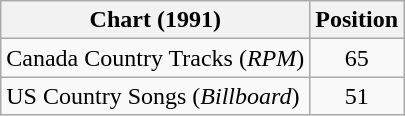<table class="wikitable sortable">
<tr>
<th>Chart (1991)</th>
<th>Position</th>
</tr>
<tr>
<td>Canada Country Tracks (<em>RPM</em>)</td>
<td align="center">65</td>
</tr>
<tr>
<td>US Country Songs (<em>Billboard</em>)</td>
<td align="center">51</td>
</tr>
</table>
